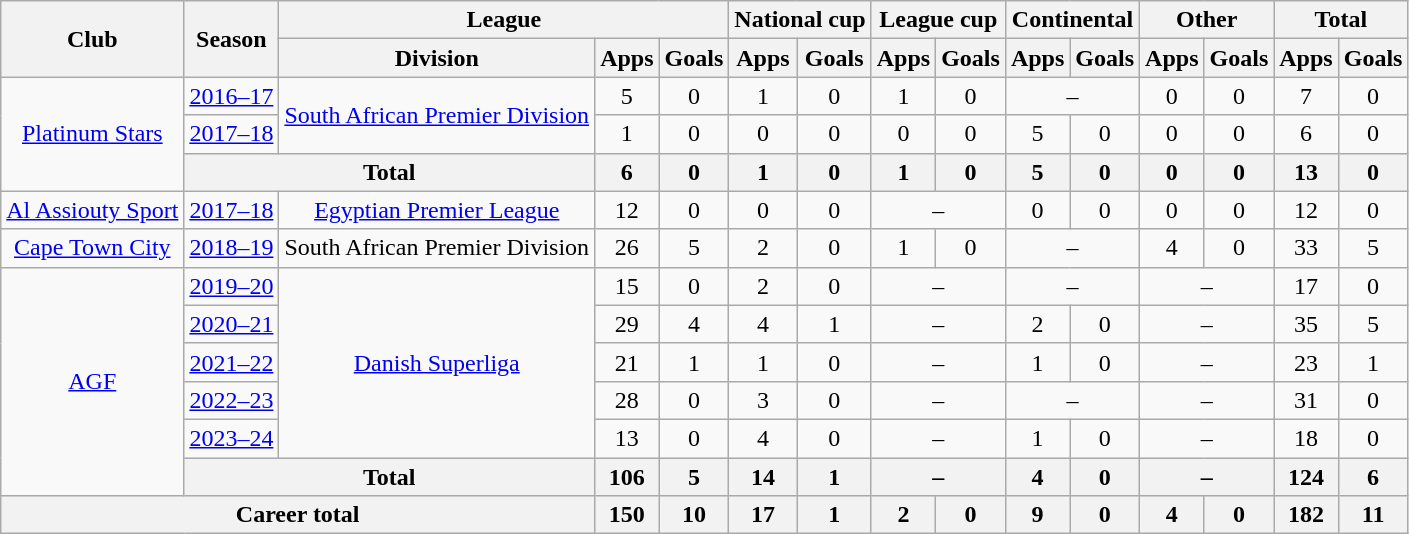<table class="wikitable" style="text-align: center">
<tr>
<th rowspan="2">Club</th>
<th rowspan="2">Season</th>
<th colspan="3">League</th>
<th colspan="2">National cup</th>
<th colspan="2">League cup</th>
<th colspan="2">Continental</th>
<th colspan="2">Other</th>
<th colspan="2">Total</th>
</tr>
<tr>
<th>Division</th>
<th>Apps</th>
<th>Goals</th>
<th>Apps</th>
<th>Goals</th>
<th>Apps</th>
<th>Goals</th>
<th>Apps</th>
<th>Goals</th>
<th>Apps</th>
<th>Goals</th>
<th>Apps</th>
<th>Goals</th>
</tr>
<tr>
<td rowspan="3"><a href='#'>Platinum Stars</a></td>
<td><a href='#'>2016–17</a></td>
<td rowspan="2"><a href='#'>South African Premier Division</a></td>
<td>5</td>
<td>0</td>
<td>1</td>
<td>0</td>
<td>1</td>
<td>0</td>
<td colspan="2">–</td>
<td>0</td>
<td>0</td>
<td>7</td>
<td>0</td>
</tr>
<tr>
<td><a href='#'>2017–18</a></td>
<td>1</td>
<td>0</td>
<td>0</td>
<td>0</td>
<td>0</td>
<td>0</td>
<td>5</td>
<td>0</td>
<td>0</td>
<td>0</td>
<td>6</td>
<td>0</td>
</tr>
<tr>
<th colspan="2">Total</th>
<th>6</th>
<th>0</th>
<th>1</th>
<th>0</th>
<th>1</th>
<th>0</th>
<th>5</th>
<th>0</th>
<th>0</th>
<th>0</th>
<th>13</th>
<th>0</th>
</tr>
<tr>
<td><a href='#'>Al Assiouty Sport</a></td>
<td><a href='#'>2017–18</a></td>
<td><a href='#'>Egyptian Premier League</a></td>
<td>12</td>
<td>0</td>
<td>0</td>
<td>0</td>
<td colspan="2">–</td>
<td>0</td>
<td>0</td>
<td>0</td>
<td>0</td>
<td>12</td>
<td>0</td>
</tr>
<tr>
<td><a href='#'>Cape Town City</a></td>
<td><a href='#'>2018–19</a></td>
<td>South African Premier Division</td>
<td>26</td>
<td>5</td>
<td>2</td>
<td>0</td>
<td>1</td>
<td>0</td>
<td colspan="2">–</td>
<td>4</td>
<td>0</td>
<td>33</td>
<td>5</td>
</tr>
<tr>
<td rowspan="6"><a href='#'>AGF</a></td>
<td><a href='#'>2019–20</a></td>
<td rowspan="5"><a href='#'>Danish Superliga</a></td>
<td>15</td>
<td>0</td>
<td>2</td>
<td>0</td>
<td colspan="2">–</td>
<td colspan="2">–</td>
<td colspan="2">–</td>
<td>17</td>
<td>0</td>
</tr>
<tr>
<td><a href='#'>2020–21</a></td>
<td>29</td>
<td>4</td>
<td>4</td>
<td>1</td>
<td colspan="2">–</td>
<td>2</td>
<td>0</td>
<td colspan="2">–</td>
<td>35</td>
<td>5</td>
</tr>
<tr>
<td><a href='#'>2021–22</a></td>
<td>21</td>
<td>1</td>
<td>1</td>
<td>0</td>
<td colspan="2">–</td>
<td>1</td>
<td>0</td>
<td colspan="2">–</td>
<td>23</td>
<td>1</td>
</tr>
<tr>
<td><a href='#'>2022–23</a></td>
<td>28</td>
<td>0</td>
<td>3</td>
<td>0</td>
<td colspan="2">–</td>
<td colspan="2">–</td>
<td colspan="2">–</td>
<td>31</td>
<td>0</td>
</tr>
<tr>
<td><a href='#'>2023–24</a></td>
<td>13</td>
<td>0</td>
<td>4</td>
<td>0</td>
<td colspan="2">–</td>
<td>1</td>
<td>0</td>
<td colspan="2">–</td>
<td>18</td>
<td>0</td>
</tr>
<tr>
<th colspan="2">Total</th>
<th>106</th>
<th>5</th>
<th>14</th>
<th>1</th>
<th colspan="2">–</th>
<th>4</th>
<th>0</th>
<th colspan="2">–</th>
<th>124</th>
<th>6</th>
</tr>
<tr>
<th colspan="3">Career total</th>
<th>150</th>
<th>10</th>
<th>17</th>
<th>1</th>
<th>2</th>
<th>0</th>
<th>9</th>
<th>0</th>
<th>4</th>
<th>0</th>
<th>182</th>
<th>11</th>
</tr>
</table>
